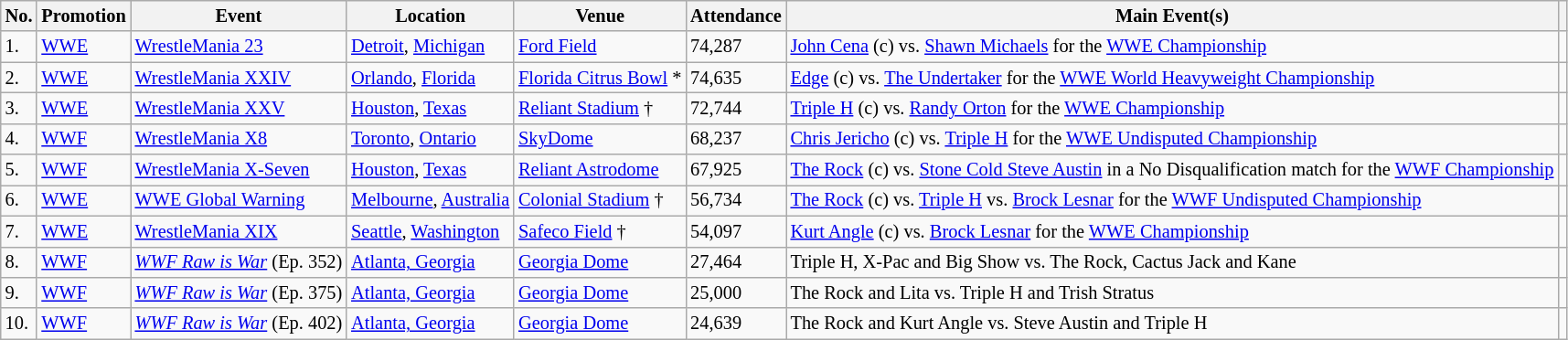<table class="wikitable sortable" style="font-size:85%;">
<tr>
<th>No.</th>
<th>Promotion</th>
<th>Event</th>
<th>Location</th>
<th>Venue</th>
<th>Attendance</th>
<th class=unsortable>Main Event(s)</th>
<th class=unsortable></th>
</tr>
<tr>
<td>1.</td>
<td><a href='#'>WWE</a></td>
<td><a href='#'>WrestleMania 23</a> <br> </td>
<td><a href='#'>Detroit</a>, <a href='#'>Michigan</a></td>
<td><a href='#'>Ford Field</a></td>
<td>74,287</td>
<td><a href='#'>John Cena</a> (c) vs. <a href='#'>Shawn Michaels</a> for the <a href='#'>WWE Championship</a></td>
<td></td>
</tr>
<tr>
<td>2.</td>
<td><a href='#'>WWE</a></td>
<td><a href='#'>WrestleMania XXIV</a> <br> </td>
<td><a href='#'>Orlando</a>, <a href='#'>Florida</a></td>
<td><a href='#'>Florida Citrus Bowl</a> *</td>
<td>74,635</td>
<td><a href='#'>Edge</a> (c) vs. <a href='#'>The Undertaker</a> for the <a href='#'>WWE World Heavyweight Championship</a></td>
<td></td>
</tr>
<tr>
<td>3.</td>
<td><a href='#'>WWE</a></td>
<td><a href='#'>WrestleMania XXV</a> <br> </td>
<td><a href='#'>Houston</a>, <a href='#'>Texas</a></td>
<td><a href='#'>Reliant Stadium</a> †</td>
<td>72,744</td>
<td><a href='#'>Triple H</a> (c) vs. <a href='#'>Randy Orton</a> for the <a href='#'>WWE Championship</a></td>
<td></td>
</tr>
<tr>
<td>4.</td>
<td><a href='#'>WWF</a></td>
<td><a href='#'>WrestleMania X8</a> <br> </td>
<td><a href='#'>Toronto</a>, <a href='#'>Ontario</a></td>
<td><a href='#'>SkyDome</a></td>
<td>68,237</td>
<td><a href='#'>Chris Jericho</a> (c) vs. <a href='#'>Triple H</a> for the <a href='#'>WWE Undisputed Championship</a></td>
<td></td>
</tr>
<tr>
<td>5.</td>
<td><a href='#'>WWF</a></td>
<td><a href='#'>WrestleMania X-Seven</a> <br> </td>
<td><a href='#'>Houston</a>, <a href='#'>Texas</a></td>
<td><a href='#'>Reliant Astrodome</a></td>
<td>67,925</td>
<td><a href='#'>The Rock</a> (c) vs. <a href='#'>Stone Cold Steve Austin</a> in a No Disqualification match for the <a href='#'>WWF Championship</a></td>
<td></td>
</tr>
<tr>
<td>6.</td>
<td><a href='#'>WWE</a></td>
<td><a href='#'>WWE Global Warning</a> <br> </td>
<td><a href='#'>Melbourne</a>, <a href='#'>Australia</a></td>
<td><a href='#'>Colonial Stadium</a> †</td>
<td>56,734</td>
<td><a href='#'>The Rock</a> (c) vs. <a href='#'>Triple H</a> vs. <a href='#'>Brock Lesnar</a> for the <a href='#'>WWF Undisputed Championship</a></td>
<td></td>
</tr>
<tr>
<td>7.</td>
<td><a href='#'>WWE</a></td>
<td><a href='#'>WrestleMania XIX</a> <br> </td>
<td><a href='#'>Seattle</a>, <a href='#'>Washington</a></td>
<td><a href='#'>Safeco Field</a> †</td>
<td>54,097</td>
<td><a href='#'>Kurt Angle</a> (c) vs. <a href='#'>Brock Lesnar</a> for the <a href='#'>WWE Championship</a></td>
<td></td>
</tr>
<tr>
<td>8.</td>
<td><a href='#'>WWF</a></td>
<td><em><a href='#'>WWF Raw is War</a></em> (Ep. 352) <br> </td>
<td><a href='#'>Atlanta, Georgia</a></td>
<td><a href='#'>Georgia Dome</a></td>
<td>27,464</td>
<td>Triple H, X-Pac and Big Show vs. The Rock, Cactus Jack and Kane</td>
<td></td>
</tr>
<tr>
<td>9.</td>
<td><a href='#'>WWF</a></td>
<td><em><a href='#'>WWF Raw is War</a></em> (Ep. 375) <br> </td>
<td><a href='#'>Atlanta, Georgia</a></td>
<td><a href='#'>Georgia Dome</a></td>
<td>25,000</td>
<td>The Rock and Lita vs. Triple H and Trish Stratus</td>
<td></td>
</tr>
<tr>
<td>10.</td>
<td><a href='#'>WWF</a></td>
<td><em><a href='#'>WWF Raw is War</a></em> (Ep. 402) <br> </td>
<td><a href='#'>Atlanta, Georgia</a></td>
<td><a href='#'>Georgia Dome</a></td>
<td>24,639</td>
<td>The Rock and Kurt Angle vs. Steve Austin and Triple H</td>
<td></td>
</tr>
</table>
